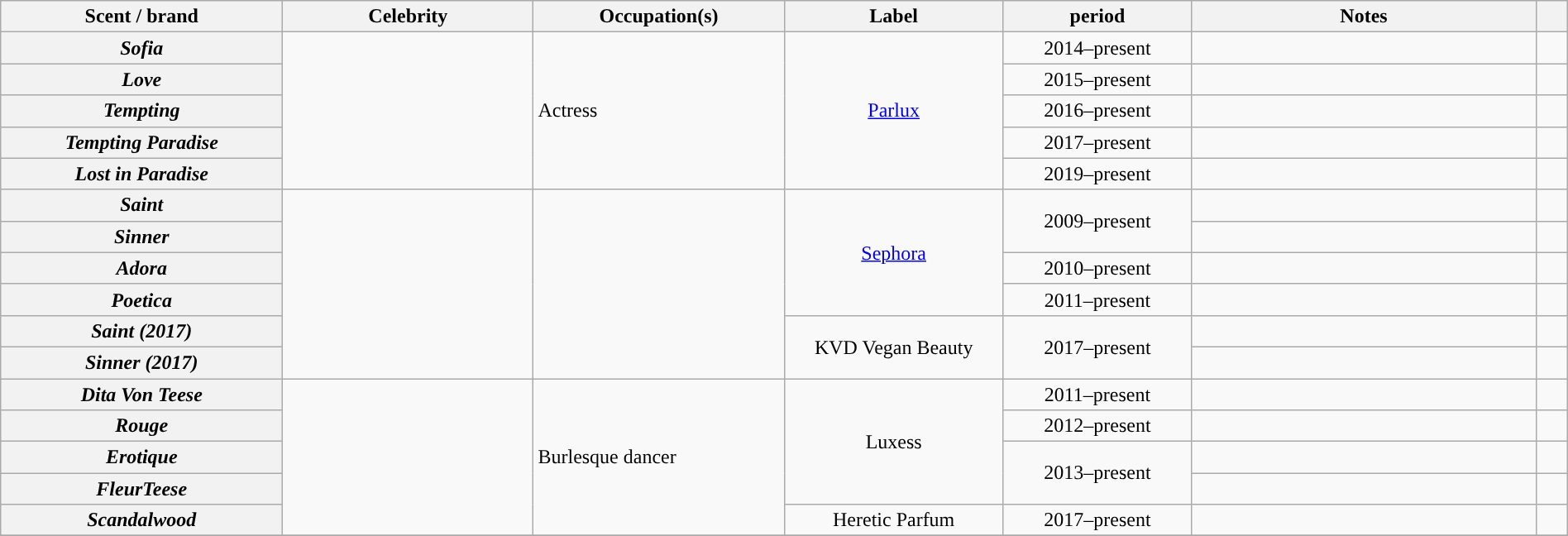<table class="wikitable sortable plainrowheaders" font-size:95%; style="text-align:center;" width="100%;">
<tr>
<th scope="col" width="18%">Scent / brand</th>
<th scope="col" width:"16%">Celebrity</th>
<th scope="col" width="16%">Occupation(s)</th>
<th scope="col" width="14%">Label</th>
<th scope="col" width="12%"> period</th>
<th scope="col" width="22%;" class="unsortable">Notes</th>
<th scope="col" width="2%;" class="unsortable"></th>
</tr>
<tr>
<th scope="row"><em>Sofia</em></th>
<td rowspan="5"></td>
<td rowspan="5" style="text-align:left;">Actress</td>
<td rowspan="5"><a href='#'>Parlux</a></td>
<td>2014–present</td>
<td></td>
<td></td>
</tr>
<tr>
<th scope="row"><em>Love</em></th>
<td>2015–present</td>
<td></td>
<td></td>
</tr>
<tr>
<th scope="row"><em>Tempting</em></th>
<td>2016–present</td>
<td></td>
<td></td>
</tr>
<tr>
<th scope="row"><em>Tempting Paradise</em></th>
<td>2017–present</td>
<td></td>
<td></td>
</tr>
<tr>
<th scope="row"><em>Lost in Paradise</em></th>
<td>2019–present</td>
<td></td>
<td></td>
</tr>
<tr>
<th scope="row"><em>Saint</em></th>
<td rowspan="6"></td>
<td rowspan="6"></td>
<td rowspan="4"><a href='#'>Sephora</a></td>
<td rowspan="2">2009–present</td>
<td></td>
<td></td>
</tr>
<tr>
<th scope="row"><em>Sinner</em></th>
<td></td>
<td></td>
</tr>
<tr>
<th scope="row"><em>Adora</em></th>
<td>2010–present</td>
<td></td>
<td></td>
</tr>
<tr>
<th scope="row"><em>Poetica</em></th>
<td>2011–present</td>
<td></td>
<td></td>
</tr>
<tr>
<th scope="row"><em>Saint (2017)</em></th>
<td rowspan="2">KVD Vegan Beauty</td>
<td rowspan="2">2017–present</td>
<td></td>
<td></td>
</tr>
<tr>
<th scope="row"><em>Sinner (2017)</em></th>
<td></td>
<td></td>
</tr>
<tr>
<th scope="row"><em>Dita Von Teese</em></th>
<td rowspan="5"></td>
<td rowspan="5" style="text-align:left;">Burlesque dancer</td>
<td rowspan="4">Luxess</td>
<td>2011–present</td>
<td></td>
<td></td>
</tr>
<tr>
<th scope="row"><em>Rouge</em></th>
<td>2012–present</td>
<td></td>
<td></td>
</tr>
<tr>
<th scope="row"><em>Erotique</em></th>
<td rowspan="2">2013–present</td>
<td></td>
<td></td>
</tr>
<tr>
<th scope="row"><em>FleurTeese</em></th>
<td></td>
<td></td>
</tr>
<tr>
<th scope="row"><em>Scandalwood</em></th>
<td>Heretic Parfum</td>
<td>2017–present</td>
<td></td>
<td></td>
</tr>
<tr>
</tr>
</table>
